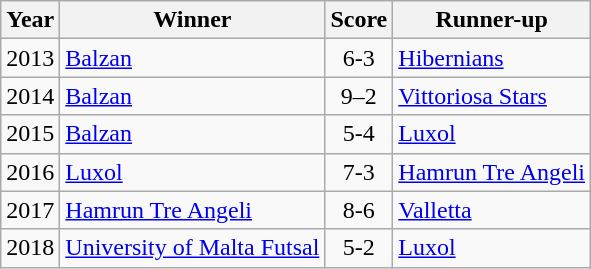<table class="wikitable">
<tr>
<th>Year</th>
<th>Winner</th>
<th>Score</th>
<th>Runner-up</th>
</tr>
<tr>
<td align=center>2013</td>
<td><a href='#'>Balzan</a></td>
<td align=center>6-3</td>
<td><a href='#'>Hibernians</a></td>
</tr>
<tr>
<td align=center>2014</td>
<td><a href='#'>Balzan</a></td>
<td align=center>9–2</td>
<td><a href='#'>Vittoriosa Stars</a></td>
</tr>
<tr>
<td align=center>2015</td>
<td><a href='#'>Balzan</a></td>
<td align=center>5-4</td>
<td><a href='#'>Luxol</a></td>
</tr>
<tr>
<td align=center>2016</td>
<td><a href='#'>Luxol</a></td>
<td align=center>7-3</td>
<td><a href='#'>Hamrun Tre Angeli</a></td>
</tr>
<tr>
<td align=center>2017</td>
<td><a href='#'>Hamrun Tre Angeli</a></td>
<td align=center>8-6</td>
<td><a href='#'>Valletta</a></td>
</tr>
<tr>
<td align=center>2018</td>
<td><a href='#'>University of Malta Futsal</a></td>
<td align=center>5-2</td>
<td><a href='#'>Luxol</a></td>
</tr>
</table>
